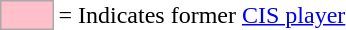<table>
<tr>
<td style="background-color:pink; border:1px solid #aaaaaa; width:2em;"></td>
<td>= Indicates former <a href='#'>CIS player</a></td>
</tr>
</table>
